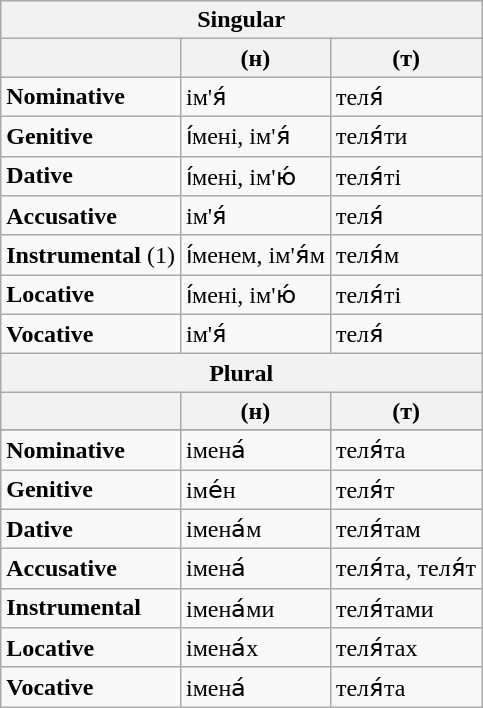<table align=center class="wikitable">
<tr>
<th colspan="3">Singular</th>
</tr>
<tr>
<th></th>
<th>(н)</th>
<th>(т)</th>
</tr>
<tr>
<td><strong>Nominative</strong></td>
<td>ім'я́</td>
<td>теля́</td>
</tr>
<tr>
<td><strong>Genitive</strong></td>
<td>і́мені, ім'я́</td>
<td>теля́ти</td>
</tr>
<tr>
<td><strong>Dative</strong></td>
<td>і́мені, ім'ю́</td>
<td>теля́ті</td>
</tr>
<tr>
<td><strong>Accusative</strong></td>
<td>ім'я́</td>
<td>теля́</td>
</tr>
<tr>
<td><strong>Instrumental</strong> (1)</td>
<td>і́менем, ім'я́м</td>
<td>теля́м</td>
</tr>
<tr>
<td><strong>Locative</strong></td>
<td>і́мені, ім'ю́</td>
<td>теля́ті</td>
</tr>
<tr>
<td><strong>Vocative</strong></td>
<td>ім'я́</td>
<td>теля́</td>
</tr>
<tr>
<th colspan="3">Plural</th>
</tr>
<tr>
<th></th>
<th>(н)</th>
<th>(т)</th>
</tr>
<tr>
</tr>
<tr>
<td><strong>Nominative</strong></td>
<td>імена́</td>
<td>теля́та</td>
</tr>
<tr>
<td><strong>Genitive</strong></td>
<td>іме́н</td>
<td>теля́т</td>
</tr>
<tr>
<td><strong>Dative</strong></td>
<td>імена́м</td>
<td>теля́там</td>
</tr>
<tr>
<td><strong>Accusative</strong></td>
<td>імена́</td>
<td>теля́та, теля́т</td>
</tr>
<tr>
<td><strong>Instrumental</strong></td>
<td>імена́ми</td>
<td>теля́тами</td>
</tr>
<tr>
<td><strong>Locative</strong></td>
<td>імена́х</td>
<td>теля́тах</td>
</tr>
<tr>
<td><strong>Vocative</strong></td>
<td>імена́</td>
<td>теля́та</td>
</tr>
</table>
